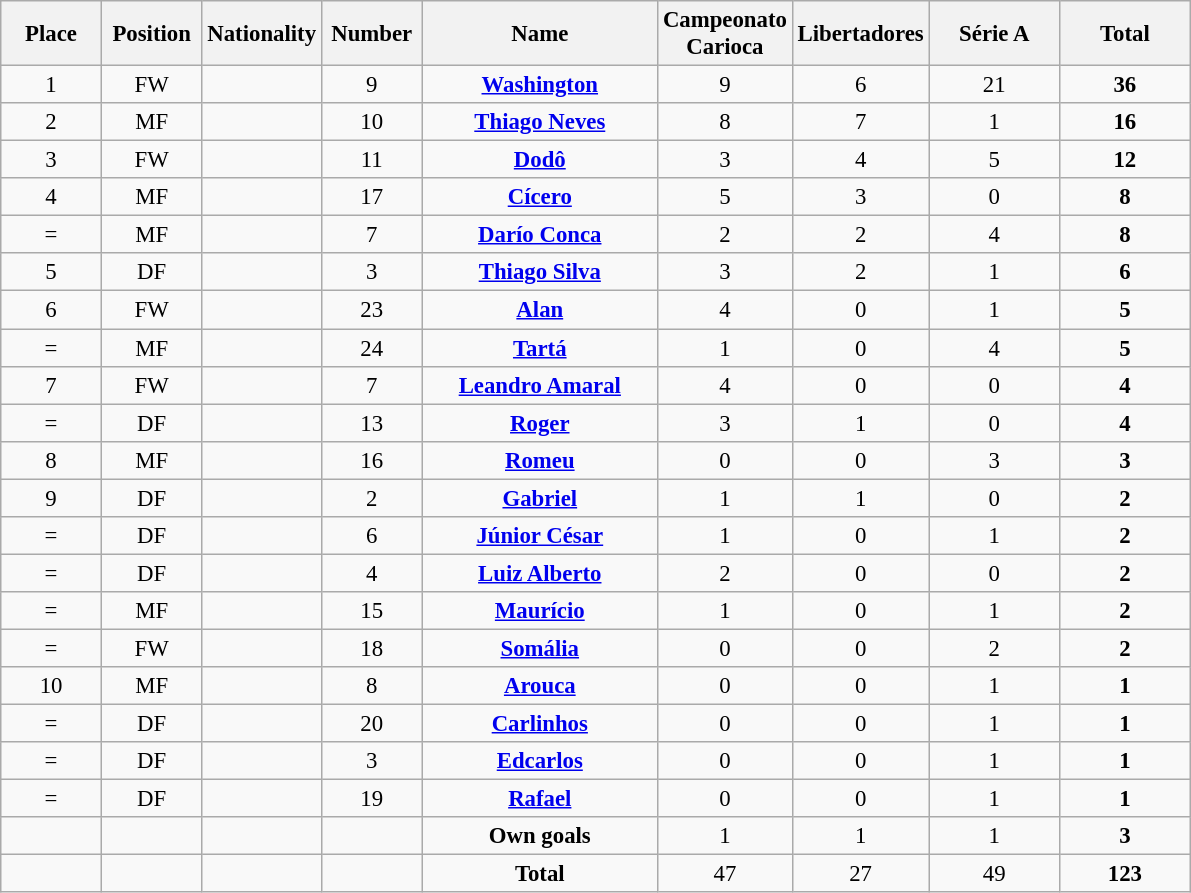<table class="wikitable" style="font-size: 95%; text-align: center;">
<tr>
<th width=60>Place</th>
<th width=60>Position</th>
<th width=60>Nationality</th>
<th width=60>Number</th>
<th width=150>Name</th>
<th width=80>Campeonato Carioca</th>
<th width=80>Libertadores</th>
<th width=80>Série A</th>
<th width=80>Total</th>
</tr>
<tr>
<td>1</td>
<td>FW</td>
<td></td>
<td>9</td>
<td><strong><a href='#'>Washington</a></strong></td>
<td>9</td>
<td>6</td>
<td>21</td>
<td><strong>36</strong></td>
</tr>
<tr>
<td>2</td>
<td>MF</td>
<td></td>
<td>10</td>
<td><strong><a href='#'>Thiago Neves</a></strong></td>
<td>8</td>
<td>7</td>
<td>1</td>
<td><strong>16</strong></td>
</tr>
<tr>
<td>3</td>
<td>FW</td>
<td></td>
<td>11</td>
<td><strong><a href='#'>Dodô</a></strong></td>
<td>3</td>
<td>4</td>
<td>5</td>
<td><strong>12</strong></td>
</tr>
<tr>
<td>4</td>
<td>MF</td>
<td></td>
<td>17</td>
<td><strong><a href='#'>Cícero</a></strong></td>
<td>5</td>
<td>3</td>
<td>0</td>
<td><strong>8</strong></td>
</tr>
<tr>
<td>=</td>
<td>MF</td>
<td></td>
<td>7</td>
<td><strong><a href='#'>Darío Conca</a></strong></td>
<td>2</td>
<td>2</td>
<td>4</td>
<td><strong>8</strong></td>
</tr>
<tr>
<td>5</td>
<td>DF</td>
<td></td>
<td>3</td>
<td><strong><a href='#'>Thiago Silva</a></strong></td>
<td>3</td>
<td>2</td>
<td>1</td>
<td><strong>6</strong></td>
</tr>
<tr>
<td>6</td>
<td>FW</td>
<td></td>
<td>23</td>
<td><strong><a href='#'>Alan</a></strong></td>
<td>4</td>
<td>0</td>
<td>1</td>
<td><strong>5</strong></td>
</tr>
<tr>
<td>=</td>
<td>MF</td>
<td></td>
<td>24</td>
<td><strong><a href='#'>Tartá</a></strong></td>
<td>1</td>
<td>0</td>
<td>4</td>
<td><strong>5</strong></td>
</tr>
<tr>
<td>7</td>
<td>FW</td>
<td></td>
<td>7</td>
<td><strong><a href='#'>Leandro Amaral</a></strong></td>
<td>4</td>
<td>0</td>
<td>0</td>
<td><strong>4</strong></td>
</tr>
<tr>
<td>=</td>
<td>DF</td>
<td></td>
<td>13</td>
<td><strong><a href='#'>Roger</a></strong></td>
<td>3</td>
<td>1</td>
<td>0</td>
<td><strong>4</strong></td>
</tr>
<tr>
<td>8</td>
<td>MF</td>
<td></td>
<td>16</td>
<td><strong><a href='#'>Romeu</a></strong></td>
<td>0</td>
<td>0</td>
<td>3</td>
<td><strong>3</strong></td>
</tr>
<tr>
<td>9</td>
<td>DF</td>
<td></td>
<td>2</td>
<td><strong><a href='#'>Gabriel</a></strong></td>
<td>1</td>
<td>1</td>
<td>0</td>
<td><strong>2</strong></td>
</tr>
<tr>
<td>=</td>
<td>DF</td>
<td></td>
<td>6</td>
<td><strong><a href='#'>Júnior César</a></strong></td>
<td>1</td>
<td>0</td>
<td>1</td>
<td><strong>2</strong></td>
</tr>
<tr>
<td>=</td>
<td>DF</td>
<td></td>
<td>4</td>
<td><strong><a href='#'>Luiz Alberto</a></strong></td>
<td>2</td>
<td>0</td>
<td>0</td>
<td><strong>2</strong></td>
</tr>
<tr>
<td>=</td>
<td>MF</td>
<td></td>
<td>15</td>
<td><strong><a href='#'>Maurício</a></strong></td>
<td>1</td>
<td>0</td>
<td>1</td>
<td><strong>2</strong></td>
</tr>
<tr>
<td>=</td>
<td>FW</td>
<td></td>
<td>18</td>
<td><strong><a href='#'>Somália</a></strong></td>
<td>0</td>
<td>0</td>
<td>2</td>
<td><strong>2</strong></td>
</tr>
<tr>
<td>10</td>
<td>MF</td>
<td></td>
<td>8</td>
<td><strong><a href='#'>Arouca</a></strong></td>
<td>0</td>
<td>0</td>
<td>1</td>
<td><strong>1</strong></td>
</tr>
<tr>
<td>=</td>
<td>DF</td>
<td></td>
<td>20</td>
<td><strong><a href='#'>Carlinhos</a></strong></td>
<td>0</td>
<td>0</td>
<td>1</td>
<td><strong>1</strong></td>
</tr>
<tr>
<td>=</td>
<td>DF</td>
<td></td>
<td>3</td>
<td><strong><a href='#'>Edcarlos</a></strong></td>
<td>0</td>
<td>0</td>
<td>1</td>
<td><strong>1</strong></td>
</tr>
<tr>
<td>=</td>
<td>DF</td>
<td></td>
<td>19</td>
<td><strong><a href='#'>Rafael</a></strong></td>
<td>0</td>
<td>0</td>
<td>1</td>
<td><strong>1</strong></td>
</tr>
<tr>
<td></td>
<td></td>
<td></td>
<td></td>
<td><strong>Own goals</strong></td>
<td>1</td>
<td>1</td>
<td>1</td>
<td><strong>3</strong></td>
</tr>
<tr>
<td></td>
<td></td>
<td></td>
<td></td>
<td><strong>Total</strong></td>
<td>47</td>
<td>27</td>
<td>49</td>
<td><strong>123</strong></td>
</tr>
</table>
